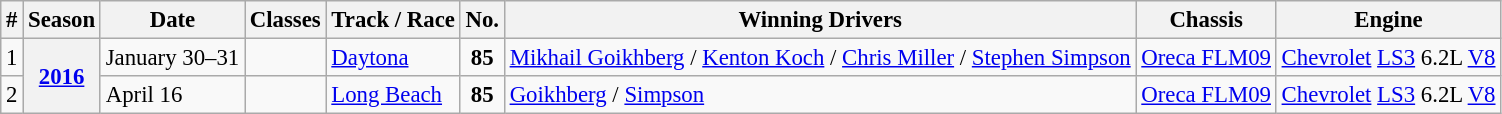<table class="wikitable" style="font-size:95%;">
<tr>
<th>#</th>
<th>Season</th>
<th>Date</th>
<th>Classes</th>
<th>Track / Race</th>
<th>No.</th>
<th>Winning Drivers</th>
<th>Chassis</th>
<th>Engine</th>
</tr>
<tr>
<td>1</td>
<th rowspan=2 align=center><a href='#'>2016</a></th>
<td>January 30–31</td>
<td></td>
<td><a href='#'>Daytona</a></td>
<td align=center><strong>85</strong></td>
<td align=left> <a href='#'>Mikhail Goikhberg</a> /  <a href='#'>Kenton Koch</a> /  <a href='#'>Chris Miller</a> /  <a href='#'>Stephen Simpson</a></td>
<td><a href='#'>Oreca FLM09</a></td>
<td><a href='#'>Chevrolet</a> <a href='#'>LS3</a> 6.2L <a href='#'>V8</a></td>
</tr>
<tr>
<td>2</td>
<td>April 16</td>
<td></td>
<td><a href='#'>Long Beach</a></td>
<td align=center><strong>85</strong></td>
<td align=left> <a href='#'>Goikhberg</a> /  <a href='#'>Simpson</a></td>
<td><a href='#'>Oreca FLM09</a></td>
<td><a href='#'>Chevrolet</a> <a href='#'>LS3</a> 6.2L <a href='#'>V8</a></td>
</tr>
</table>
